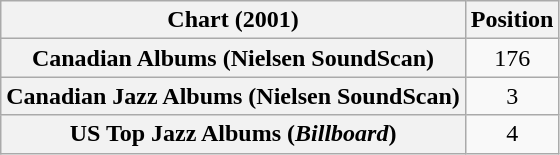<table class="wikitable plainrowheaders" style="text-align:center">
<tr>
<th scope="col">Chart (2001)</th>
<th scope="col">Position</th>
</tr>
<tr>
<th scope="row">Canadian Albums (Nielsen SoundScan)</th>
<td>176</td>
</tr>
<tr>
<th scope="row">Canadian Jazz Albums (Nielsen SoundScan)</th>
<td>3</td>
</tr>
<tr>
<th scope="row">US Top Jazz Albums (<em>Billboard</em>)</th>
<td>4</td>
</tr>
</table>
